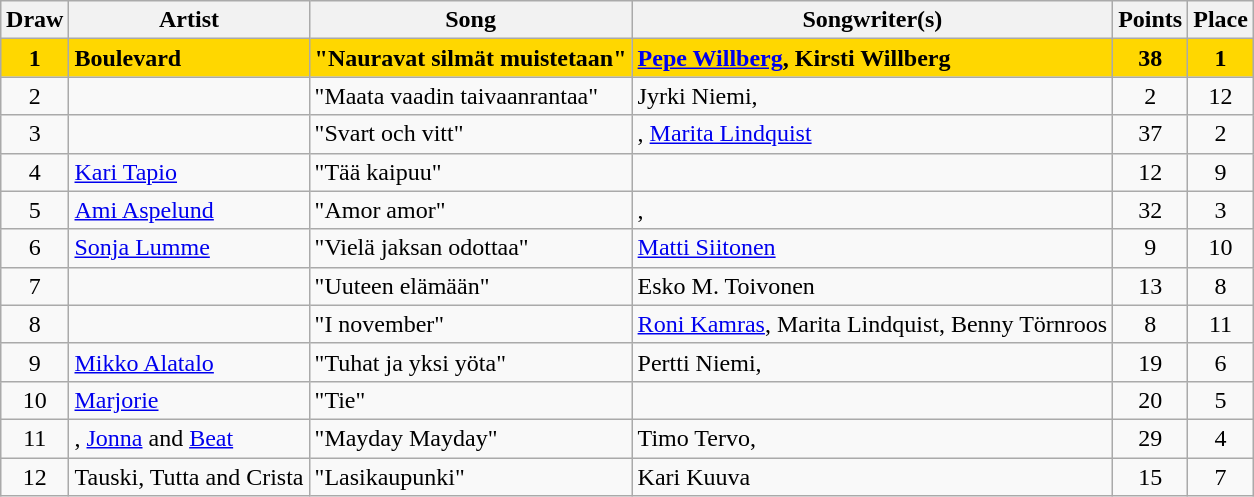<table class="sortable wikitable" style="margin: 1em auto 1em auto; text-align:center">
<tr>
<th>Draw</th>
<th>Artist</th>
<th>Song</th>
<th>Songwriter(s)</th>
<th>Points</th>
<th>Place</th>
</tr>
<tr style="font-weight:bold; background:gold;">
<td>1</td>
<td align="left">Boulevard</td>
<td align="left">"Nauravat silmät muistetaan"</td>
<td align="left"><a href='#'>Pepe Willberg</a>, Kirsti Willberg</td>
<td>38</td>
<td>1</td>
</tr>
<tr>
<td>2</td>
<td align="left"></td>
<td align="left">"Maata vaadin taivaanrantaa"</td>
<td align="left">Jyrki Niemi, </td>
<td>2</td>
<td>12</td>
</tr>
<tr>
<td>3</td>
<td align="left"></td>
<td align="left">"Svart och vitt"</td>
<td align="left">, <a href='#'>Marita Lindquist</a></td>
<td>37</td>
<td>2</td>
</tr>
<tr>
<td>4</td>
<td align="left"><a href='#'>Kari Tapio</a></td>
<td align="left">"Tää kaipuu"</td>
<td align="left"></td>
<td>12</td>
<td>9</td>
</tr>
<tr>
<td>5</td>
<td align="left"><a href='#'>Ami Aspelund</a></td>
<td align="left">"Amor amor"</td>
<td align="left">, </td>
<td>32</td>
<td>3</td>
</tr>
<tr>
<td>6</td>
<td align="left"><a href='#'>Sonja Lumme</a></td>
<td align="left">"Vielä jaksan odottaa"</td>
<td align="left"><a href='#'>Matti Siitonen</a></td>
<td>9</td>
<td>10</td>
</tr>
<tr>
<td>7</td>
<td align="left"></td>
<td align="left">"Uuteen elämään"</td>
<td align="left">Esko M. Toivonen</td>
<td>13</td>
<td>8</td>
</tr>
<tr>
<td>8</td>
<td align="left"></td>
<td align="left">"I november"</td>
<td align="left"><a href='#'>Roni Kamras</a>, Marita Lindquist, Benny Törnroos</td>
<td>8</td>
<td>11</td>
</tr>
<tr>
<td>9</td>
<td align="left"><a href='#'>Mikko Alatalo</a></td>
<td align="left">"Tuhat ja yksi yöta"</td>
<td align="left">Pertti Niemi, </td>
<td>19</td>
<td>6</td>
</tr>
<tr>
<td>10</td>
<td align="left"><a href='#'>Marjorie</a></td>
<td align="left">"Tie"</td>
<td align="left"></td>
<td>20</td>
<td>5</td>
</tr>
<tr>
<td>11</td>
<td align="left">, <a href='#'>Jonna</a> and <a href='#'>Beat</a></td>
<td align="left">"Mayday Mayday"</td>
<td align="left">Timo Tervo, </td>
<td>29</td>
<td>4</td>
</tr>
<tr>
<td>12</td>
<td align="left">Tauski, Tutta and Crista</td>
<td align="left">"Lasikaupunki"</td>
<td align="left">Kari Kuuva</td>
<td>15</td>
<td>7</td>
</tr>
</table>
